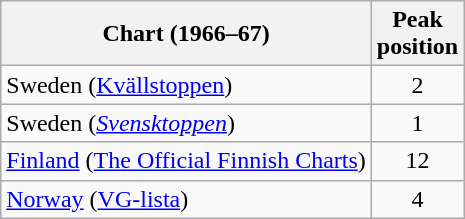<table class="wikitable sortable">
<tr>
<th>Chart (1966–67)</th>
<th>Peak<br>position</th>
</tr>
<tr>
<td>Sweden (<a href='#'>Kvällstoppen</a>)</td>
<td align="center">2</td>
</tr>
<tr>
<td>Sweden (<em><a href='#'>Svensktoppen</a></em>)</td>
<td style="text-align:center;">1</td>
</tr>
<tr>
<td><a href='#'>Finland</a> (<a href='#'>The Official Finnish Charts</a>)</td>
<td style="text-align:center;">12</td>
</tr>
<tr>
<td><a href='#'>Norway</a> (<a href='#'>VG-lista</a>)</td>
<td style="text-align:center;">4</td>
</tr>
</table>
